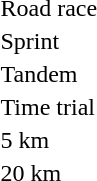<table>
<tr>
<td>Road race</td>
<td></td>
<td></td>
<td></td>
</tr>
<tr>
<td>Sprint</td>
<td></td>
<td></td>
<td></td>
</tr>
<tr>
<td>Tandem</td>
<td></td>
<td></td>
<td></td>
</tr>
<tr>
<td>Time trial</td>
<td></td>
<td></td>
<td></td>
</tr>
<tr>
<td>5 km</td>
<td></td>
<td></td>
<td></td>
</tr>
<tr>
<td>20 km</td>
<td></td>
<td></td>
<td></td>
</tr>
</table>
